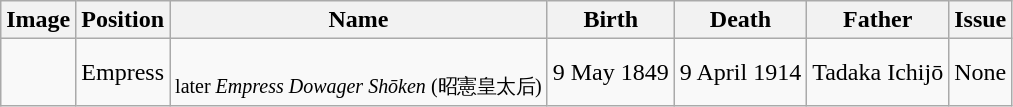<table class="wikitable">
<tr>
<th>Image</th>
<th>Position</th>
<th>Name</th>
<th>Birth</th>
<th>Death</th>
<th>Father</th>
<th>Issue</th>
</tr>
<tr>
<td></td>
<td>Empress</td>
<td><br><small>later <em>Empress Dowager Shōken</em> (昭憲皇太后)</small></td>
<td align="center">9 May 1849</td>
<td align="center">9 April 1914</td>
<td>Tadaka Ichijō</td>
<td align="center">None</td>
</tr>
</table>
